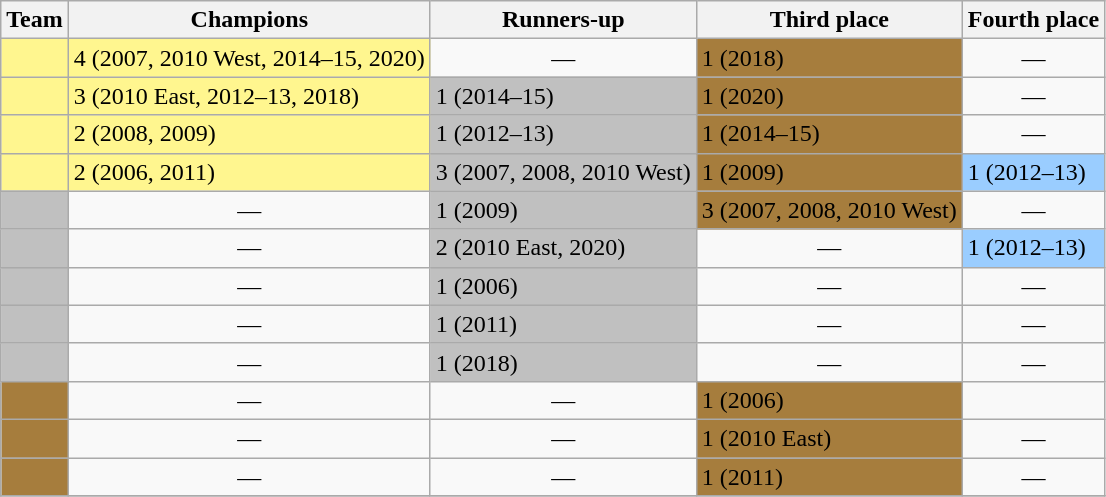<table class="wikitable sortable">
<tr>
<th>Team</th>
<th>Champions</th>
<th>Runners-up</th>
<th>Third place</th>
<th>Fourth place</th>
</tr>
<tr>
<td style="background:#fff68f" ;"></td>
<td style="background:#fff68f" ;">4 (2007, 2010 West, 2014–15, 2020)</td>
<td align="center">—</td>
<td style="background:#a67d3d;">1 (2018)</td>
<td align="center">—</td>
</tr>
<tr>
<td style="background:#fff68f" ;"></td>
<td style="background:#fff68f" ;">3 (2010 East, 2012–13, 2018)</td>
<td style="background:silver;">1 (2014–15)</td>
<td style="background:#a67d3d">1 (2020)</td>
<td align="center">—</td>
</tr>
<tr>
<td style="background:#fff68f";"></td>
<td style="background:#fff68f";">2 (2008, 2009)</td>
<td style="background:silver">1 (2012–13)</td>
<td style="background:#a67d3d;">1 (2014–15)</td>
<td align=center>—</td>
</tr>
<tr>
<td style="background:#fff68f";"></td>
<td style="background:#fff68f";">2 (2006, 2011)</td>
<td style="background:silver;">3 (2007, 2008, 2010 West)</td>
<td style="background:#a67d3d">1 (2009)</td>
<td style="background:#9acdff">1 (2012–13)</td>
</tr>
<tr>
<td style="background:silver;"></td>
<td align=center>—</td>
<td style="background:silver;">1 (2009)</td>
<td style="background:#a67d3d">3 (2007, 2008, 2010 West)</td>
<td align=center>—</td>
</tr>
<tr>
<td style="background:silver;"></td>
<td align=center>—</td>
<td style="background:silver;">2 (2010 East, 2020)</td>
<td align=center>—</td>
<td style="background:#9acdff">1 (2012–13)</td>
</tr>
<tr>
<td style="background:silver;"></td>
<td align=center>—</td>
<td style="background:silver;">1 (2006)</td>
<td align=center>—</td>
<td align=center>—</td>
</tr>
<tr>
<td style="background:silver;"></td>
<td align=center>—</td>
<td style="background:silver;">1 (2011)</td>
<td align=center>—</td>
<td align=center>—</td>
</tr>
<tr>
<td style="background:silver;"></td>
<td align=center>—</td>
<td style="background:silver;">1 (2018)</td>
<td align=center>—</td>
<td align=center>—</td>
</tr>
<tr>
<td style="background:#a67d3d;"></td>
<td align=center>—</td>
<td align=center>—</td>
<td style="background:#a67d3d;">1 (2006)</td>
</tr>
<tr>
<td style="background:#a67d3d;"></td>
<td align=center>—</td>
<td align=center>—</td>
<td style="background:#a67d3d;">1 (2010 East)</td>
<td align=center>—</td>
</tr>
<tr>
<td style="background:#a67d3d;"></td>
<td align=center>—</td>
<td align=center>—</td>
<td style="background:#a67d3d;">1 (2011)</td>
<td align=center>—</td>
</tr>
<tr>
</tr>
</table>
